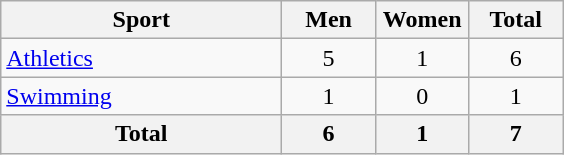<table class="wikitable sortable" style="text-align:center;">
<tr>
<th width=180>Sport</th>
<th width=55>Men</th>
<th width=55>Women</th>
<th width=55>Total</th>
</tr>
<tr>
<td align=left><a href='#'>Athletics</a></td>
<td>5</td>
<td>1</td>
<td>6</td>
</tr>
<tr>
<td align=left><a href='#'>Swimming</a></td>
<td>1</td>
<td>0</td>
<td>1</td>
</tr>
<tr>
<th>Total</th>
<th>6</th>
<th>1</th>
<th>7</th>
</tr>
</table>
